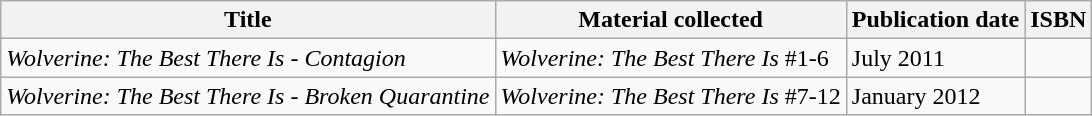<table class="wikitable">
<tr>
<th>Title</th>
<th>Material collected</th>
<th>Publication date</th>
<th>ISBN</th>
</tr>
<tr>
<td><em>Wolverine: The Best There Is - Contagion</em></td>
<td><em>Wolverine: The Best There Is</em> #1-6</td>
<td>July 2011</td>
<td></td>
</tr>
<tr>
<td><em>Wolverine: The Best There Is - Broken  Quarantine</em></td>
<td><em>Wolverine: The Best There Is</em> #7-12</td>
<td>January 2012</td>
<td></td>
</tr>
</table>
